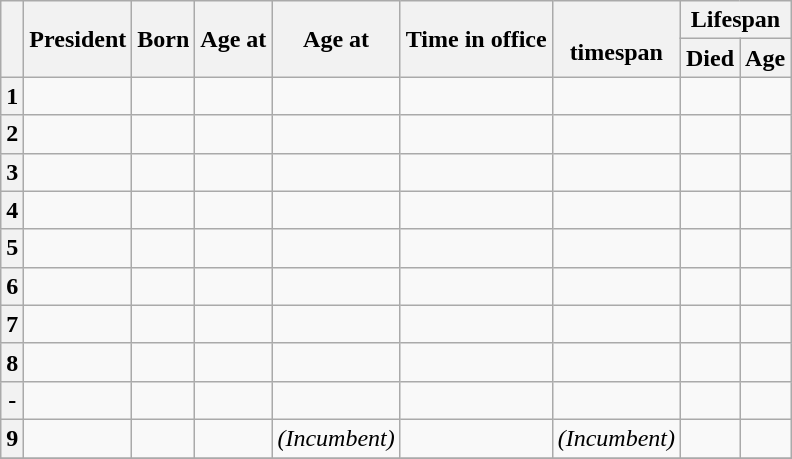<table class="sortable wikitable sticky-header-multi sort-under col1right">
<tr>
<th rowspan=2></th>
<th rowspan=2>President</th>
<th rowspan=2>Born</th>
<th rowspan=2>Age at<br></th>
<th rowspan=2>Age at<br></th>
<th rowspan=2>Time in office</th>
<th rowspan=2><br>timespan</th>
<th colspan=2>Lifespan</th>
</tr>
<tr>
<th>Died</th>
<th>Age</th>
</tr>
<tr>
<th>1</th>
<td></td>
<td></td>
<td><br></td>
<td><br></td>
<td></td>
<td></td>
<td></td>
<td></td>
</tr>
<tr>
<th>2</th>
<td></td>
<td></td>
<td><br></td>
<td><br></td>
<td></td>
<td></td>
<td></td>
<td></td>
</tr>
<tr>
<th>3</th>
<td></td>
<td></td>
<td><br></td>
<td><br></td>
<td></td>
<td><em></em></td>
<td></td>
<td><em></em></td>
</tr>
<tr>
<th>4</th>
<td></td>
<td></td>
<td><br></td>
<td><br></td>
<td></td>
<td></td>
<td></td>
<td></td>
</tr>
<tr>
<th>5</th>
<td></td>
<td></td>
<td><br></td>
<td><br></td>
<td></td>
<td><em></em></td>
<td></td>
<td><em></em></td>
</tr>
<tr>
<th>6</th>
<td></td>
<td></td>
<td><br></td>
<td><br></td>
<td></td>
<td><em></em></td>
<td></td>
<td><em></em></td>
</tr>
<tr>
<th>7</th>
<td></td>
<td></td>
<td><br></td>
<td><br></td>
<td></td>
<td><em></em></td>
<td></td>
<td><em></em></td>
</tr>
<tr>
<th>8</th>
<td></td>
<td></td>
<td><br></td>
<td><br></td>
<td></td>
<td></td>
<td></td>
<td></td>
</tr>
<tr>
<th>-</th>
<td><br></td>
<td></td>
<td><br></td>
<td><br></td>
<td></td>
<td><em></em></td>
<td></td>
<td><em></em></td>
</tr>
<tr>
<th>9</th>
<td></td>
<td></td>
<td><br></td>
<td data-sort-value=><em>(Incumbent)</em></td>
<td><em></em></td>
<td><em>(Incumbent)</em></td>
<td></td>
<td><em></em></td>
</tr>
<tr>
</tr>
</table>
